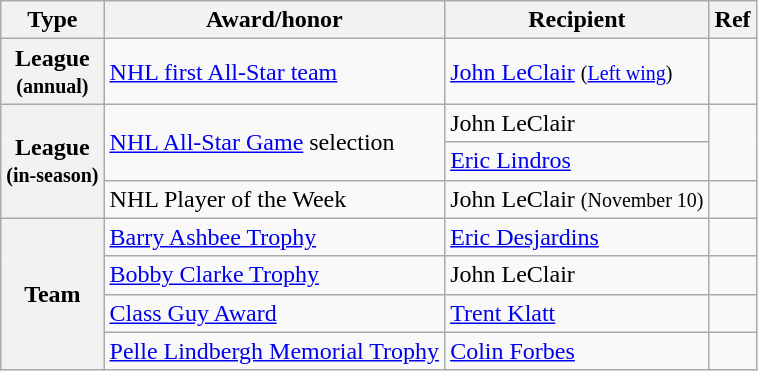<table class="wikitable">
<tr>
<th scope="col">Type</th>
<th scope="col">Award/honor</th>
<th scope="col">Recipient</th>
<th scope="col">Ref</th>
</tr>
<tr>
<th scope="row">League<br><small>(annual)</small></th>
<td><a href='#'>NHL first All-Star team</a></td>
<td><a href='#'>John LeClair</a> <small>(<a href='#'>Left wing</a>)</small></td>
<td></td>
</tr>
<tr>
<th scope="row" rowspan="3">League<br><small>(in-season)</small></th>
<td rowspan="2"><a href='#'>NHL All-Star Game</a> selection</td>
<td>John LeClair</td>
<td rowspan="2"></td>
</tr>
<tr>
<td><a href='#'>Eric Lindros</a></td>
</tr>
<tr>
<td>NHL Player of the Week</td>
<td>John LeClair <small>(November 10)</small></td>
<td></td>
</tr>
<tr>
<th scope="row" rowspan="4">Team</th>
<td><a href='#'>Barry Ashbee Trophy</a></td>
<td><a href='#'>Eric Desjardins</a></td>
<td></td>
</tr>
<tr>
<td><a href='#'>Bobby Clarke Trophy</a></td>
<td>John LeClair</td>
<td></td>
</tr>
<tr>
<td><a href='#'>Class Guy Award</a></td>
<td><a href='#'>Trent Klatt</a></td>
<td></td>
</tr>
<tr>
<td><a href='#'>Pelle Lindbergh Memorial Trophy</a></td>
<td><a href='#'>Colin Forbes</a></td>
<td></td>
</tr>
</table>
